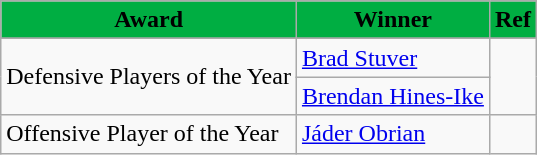<table class="wikitable">
<tr style="background:#cccccc;">
<th style="background-color:#00AE42; color:#000000">Award</th>
<th style="background-color:#00AE42; color:#000000">Winner</th>
<th style="background-color:#00AE42; color:#000000">Ref</th>
</tr>
<tr>
</tr>
<tr>
<td rowspan=2>Defensive Players of the Year</td>
<td> <a href='#'>Brad Stuver</a></td>
<td rowspan=2 style="text-align: center;"></td>
</tr>
<tr>
<td> <a href='#'>Brendan Hines-Ike</a></td>
</tr>
<tr>
<td>Offensive Player of the Year</td>
<td> <a href='#'>Jáder Obrian</a></td>
<td style="text-align: center;"></td>
</tr>
</table>
